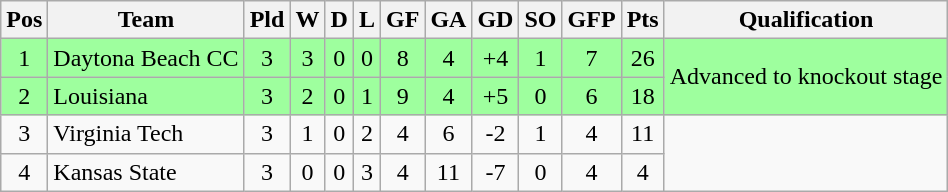<table class="wikitable" style="text-align:center"; margin: 1em auto">
<tr>
<th>Pos</th>
<th>Team</th>
<th>Pld</th>
<th>W</th>
<th>D</th>
<th>L</th>
<th>GF</th>
<th>GA</th>
<th>GD</th>
<th>SO</th>
<th>GFP</th>
<th>Pts</th>
<th>Qualification</th>
</tr>
<tr bgcolor="#9eff9e">
<td>1</td>
<td style="text-align:left">Daytona Beach CC</td>
<td>3</td>
<td>3</td>
<td>0</td>
<td>0</td>
<td>8</td>
<td>4</td>
<td>+4</td>
<td>1</td>
<td>7</td>
<td>26</td>
<td rowspan="2">Advanced to knockout stage</td>
</tr>
<tr bgcolor="#9eff9e">
<td>2</td>
<td style="text-align:left">Louisiana</td>
<td>3</td>
<td>2</td>
<td>0</td>
<td>1</td>
<td>9</td>
<td>4</td>
<td>+5</td>
<td>0</td>
<td>6</td>
<td>18</td>
</tr>
<tr>
<td>3</td>
<td style="text-align:left">Virginia Tech</td>
<td>3</td>
<td>1</td>
<td>0</td>
<td>2</td>
<td>4</td>
<td>6</td>
<td>-2</td>
<td>1</td>
<td>4</td>
<td>11</td>
<td rowspan="2"></td>
</tr>
<tr>
<td>4</td>
<td style="text-align:left">Kansas State</td>
<td>3</td>
<td>0</td>
<td>0</td>
<td>3</td>
<td>4</td>
<td>11</td>
<td>-7</td>
<td>0</td>
<td>4</td>
<td>4</td>
</tr>
</table>
